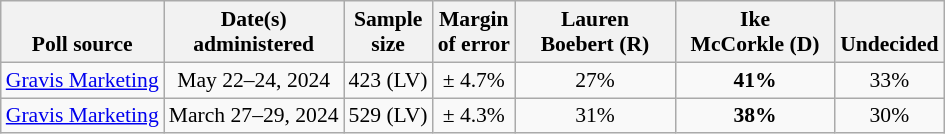<table class="wikitable" style="font-size:90%;text-align:center;">
<tr valign=bottom>
<th>Poll source</th>
<th>Date(s)<br>administered</th>
<th>Sample<br>size</th>
<th>Margin<br>of error</th>
<th style="width:100px;">Lauren<br>Boebert (R)</th>
<th style="width:100px;">Ike<br>McCorkle (D)</th>
<th>Undecided</th>
</tr>
<tr>
<td style="text-align:left;"><a href='#'>Gravis Marketing</a></td>
<td>May 22–24, 2024</td>
<td>423 (LV)</td>
<td>± 4.7%</td>
<td>27%</td>
<td><strong>41%</strong></td>
<td>33%</td>
</tr>
<tr>
<td style="text-align:left;"><a href='#'>Gravis Marketing</a></td>
<td>March 27–29, 2024</td>
<td>529 (LV)</td>
<td>± 4.3%</td>
<td>31%</td>
<td><strong>38%</strong></td>
<td>30%</td>
</tr>
</table>
